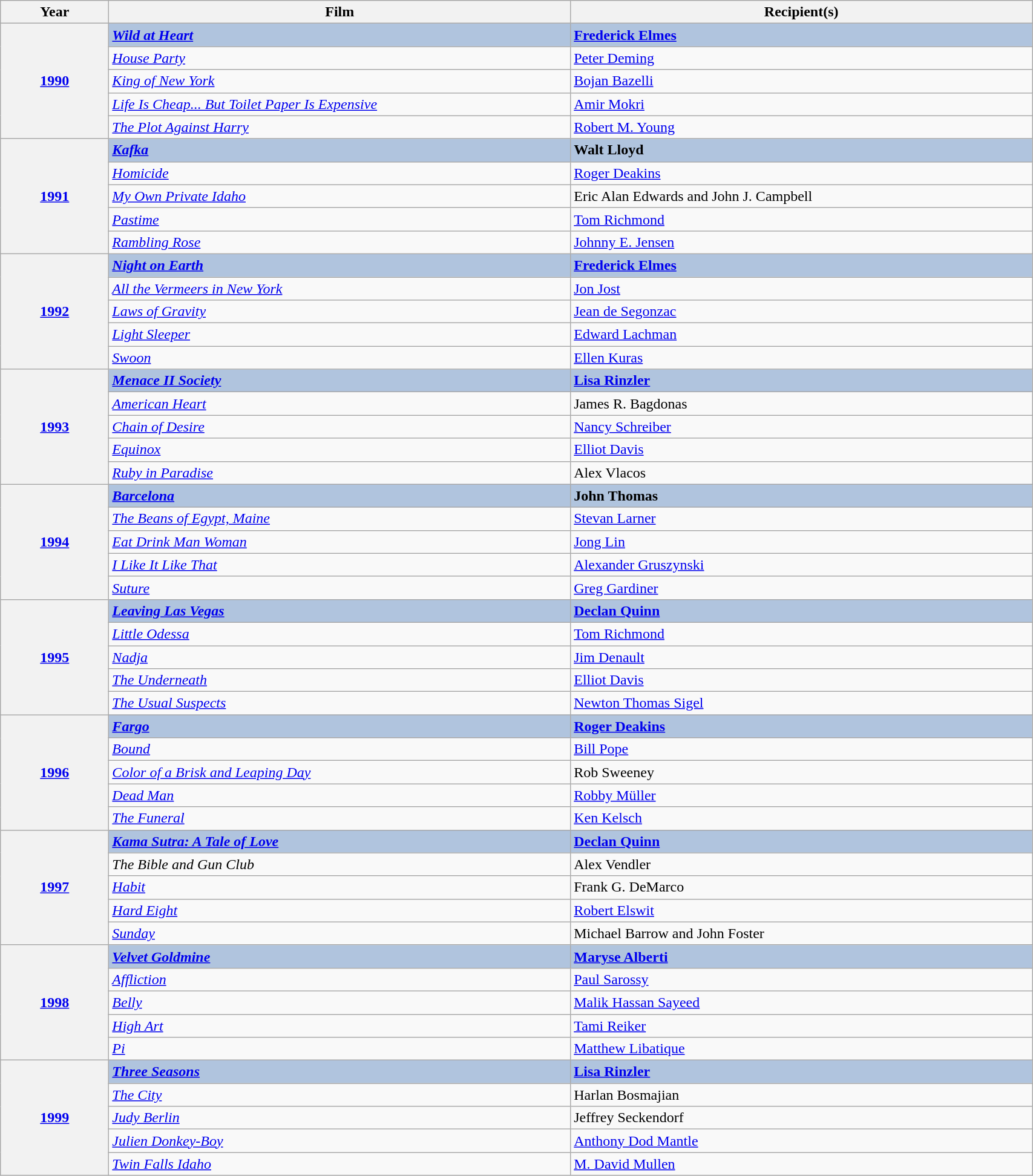<table class="wikitable" width="90%" cellpadding="5">
<tr>
<th width="100">Year</th>
<th width="450">Film</th>
<th width="450">Recipient(s)</th>
</tr>
<tr>
<th rowspan="5" style="text-align:center;"><a href='#'>1990</a></th>
<td style="background:#B0C4DE"><strong><em><a href='#'>Wild at Heart</a></em></strong></td>
<td style="background:#B0C4DE"><strong><a href='#'>Frederick Elmes</a></strong></td>
</tr>
<tr>
<td><em><a href='#'>House Party</a></em></td>
<td><a href='#'>Peter Deming</a></td>
</tr>
<tr>
<td><em><a href='#'>King of New York</a></em></td>
<td><a href='#'>Bojan Bazelli</a></td>
</tr>
<tr>
<td><em><a href='#'>Life Is Cheap... But Toilet Paper Is Expensive</a></em></td>
<td><a href='#'>Amir Mokri</a></td>
</tr>
<tr>
<td><em><a href='#'>The Plot Against Harry</a></em></td>
<td><a href='#'>Robert M. Young</a></td>
</tr>
<tr>
<th rowspan="5" style="text-align:center;"><a href='#'>1991</a></th>
<td style="background:#B0C4DE"><strong><em><a href='#'>Kafka</a></em></strong></td>
<td style="background:#B0C4DE"><strong>Walt Lloyd</strong></td>
</tr>
<tr>
<td><em><a href='#'>Homicide</a></em></td>
<td><a href='#'>Roger Deakins</a></td>
</tr>
<tr>
<td><em><a href='#'>My Own Private Idaho</a></em></td>
<td>Eric Alan Edwards and John J. Campbell</td>
</tr>
<tr>
<td><em><a href='#'>Pastime</a></em></td>
<td><a href='#'>Tom Richmond</a></td>
</tr>
<tr>
<td><em><a href='#'>Rambling Rose</a></em></td>
<td><a href='#'>Johnny E. Jensen</a></td>
</tr>
<tr>
<th rowspan="5" style="text-align:center;"><a href='#'>1992</a></th>
<td style="background:#B0C4DE"><strong><em><a href='#'>Night on Earth</a></em></strong></td>
<td style="background:#B0C4DE"><strong><a href='#'>Frederick Elmes</a></strong></td>
</tr>
<tr>
<td><em><a href='#'>All the Vermeers in New York</a></em></td>
<td><a href='#'>Jon Jost</a></td>
</tr>
<tr>
<td><em><a href='#'>Laws of Gravity</a></em></td>
<td><a href='#'>Jean de Segonzac</a></td>
</tr>
<tr>
<td><em><a href='#'>Light Sleeper</a></em></td>
<td><a href='#'>Edward Lachman</a></td>
</tr>
<tr>
<td><em><a href='#'>Swoon</a></em></td>
<td><a href='#'>Ellen Kuras</a></td>
</tr>
<tr>
<th rowspan="5" style="text-align:center;"><a href='#'>1993</a></th>
<td style="background:#B0C4DE"><strong><em><a href='#'>Menace II Society</a></em></strong></td>
<td style="background:#B0C4DE"><strong><a href='#'>Lisa Rinzler</a></strong></td>
</tr>
<tr>
<td><em><a href='#'>American Heart</a></em></td>
<td>James R. Bagdonas</td>
</tr>
<tr>
<td><em><a href='#'>Chain of Desire</a></em></td>
<td><a href='#'>Nancy Schreiber</a></td>
</tr>
<tr>
<td><em><a href='#'>Equinox</a></em></td>
<td><a href='#'>Elliot Davis</a></td>
</tr>
<tr>
<td><em><a href='#'>Ruby in Paradise</a></em></td>
<td>Alex Vlacos</td>
</tr>
<tr>
<th rowspan="5" style="text-align:center;"><a href='#'>1994</a></th>
<td style="background:#B0C4DE"><strong><em><a href='#'>Barcelona</a></em></strong></td>
<td style="background:#B0C4DE"><strong>John Thomas</strong></td>
</tr>
<tr>
<td><em><a href='#'>The Beans of Egypt, Maine</a></em></td>
<td><a href='#'>Stevan Larner</a></td>
</tr>
<tr>
<td><em><a href='#'>Eat Drink Man Woman</a></em></td>
<td><a href='#'>Jong Lin</a></td>
</tr>
<tr>
<td><em><a href='#'>I Like It Like That</a></em></td>
<td><a href='#'>Alexander Gruszynski</a></td>
</tr>
<tr>
<td><em><a href='#'>Suture</a></em></td>
<td><a href='#'>Greg Gardiner</a></td>
</tr>
<tr>
<th rowspan="5" style="text-align:center;"><a href='#'>1995</a></th>
<td style="background:#B0C4DE"><strong><em><a href='#'>Leaving Las Vegas</a></em></strong></td>
<td style="background:#B0C4DE"><strong><a href='#'>Declan Quinn</a></strong></td>
</tr>
<tr>
<td><em><a href='#'>Little Odessa</a></em></td>
<td><a href='#'>Tom Richmond</a></td>
</tr>
<tr>
<td><em><a href='#'>Nadja</a></em></td>
<td><a href='#'>Jim Denault</a></td>
</tr>
<tr>
<td><em><a href='#'>The Underneath</a></em></td>
<td><a href='#'>Elliot Davis</a></td>
</tr>
<tr>
<td><em><a href='#'>The Usual Suspects</a></em></td>
<td><a href='#'>Newton Thomas Sigel</a></td>
</tr>
<tr>
<th rowspan="5" style="text-align:center;"><a href='#'>1996</a></th>
<td style="background:#B0C4DE"><strong><em><a href='#'>Fargo</a></em></strong></td>
<td style="background:#B0C4DE"><strong><a href='#'>Roger Deakins</a></strong></td>
</tr>
<tr>
<td><em><a href='#'>Bound</a></em></td>
<td><a href='#'>Bill Pope</a></td>
</tr>
<tr>
<td><em><a href='#'>Color of a Brisk and Leaping Day</a></em></td>
<td>Rob Sweeney</td>
</tr>
<tr>
<td><em><a href='#'>Dead Man</a></em></td>
<td><a href='#'>Robby Müller</a></td>
</tr>
<tr>
<td><em><a href='#'>The Funeral</a></em></td>
<td><a href='#'>Ken Kelsch</a></td>
</tr>
<tr>
<th rowspan="5" style="text-align:center;"><a href='#'>1997</a></th>
<td style="background:#B0C4DE"><strong><em><a href='#'>Kama Sutra: A Tale of Love</a></em></strong></td>
<td style="background:#B0C4DE"><strong><a href='#'>Declan Quinn</a></strong></td>
</tr>
<tr>
<td><em>The Bible and Gun Club</em></td>
<td>Alex Vendler</td>
</tr>
<tr>
<td><em><a href='#'>Habit</a></em></td>
<td>Frank G. DeMarco</td>
</tr>
<tr>
<td><em><a href='#'>Hard Eight</a></em></td>
<td><a href='#'>Robert Elswit</a></td>
</tr>
<tr>
<td><em><a href='#'>Sunday</a></em></td>
<td>Michael Barrow and John Foster</td>
</tr>
<tr>
<th rowspan="5" style="text-align:center;"><a href='#'>1998</a></th>
<td style="background:#B0C4DE"><strong><em><a href='#'>Velvet Goldmine</a></em></strong></td>
<td style="background:#B0C4DE"><strong><a href='#'>Maryse Alberti</a></strong></td>
</tr>
<tr>
<td><em><a href='#'>Affliction</a></em></td>
<td><a href='#'>Paul Sarossy</a></td>
</tr>
<tr>
<td><em><a href='#'>Belly</a></em></td>
<td><a href='#'>Malik Hassan Sayeed</a></td>
</tr>
<tr>
<td><em><a href='#'>High Art</a></em></td>
<td><a href='#'>Tami Reiker</a></td>
</tr>
<tr>
<td><em><a href='#'>Pi</a></em></td>
<td><a href='#'>Matthew Libatique</a></td>
</tr>
<tr>
<th rowspan="5" style="text-align:center;"><a href='#'>1999</a></th>
<td style="background:#B0C4DE"><strong><em><a href='#'>Three Seasons</a></em></strong></td>
<td style="background:#B0C4DE"><strong><a href='#'>Lisa Rinzler</a></strong></td>
</tr>
<tr>
<td><em><a href='#'>The City</a></em></td>
<td>Harlan Bosmajian</td>
</tr>
<tr>
<td><em><a href='#'>Judy Berlin</a></em></td>
<td>Jeffrey Seckendorf</td>
</tr>
<tr>
<td><em><a href='#'>Julien Donkey-Boy</a></em></td>
<td><a href='#'>Anthony Dod Mantle</a></td>
</tr>
<tr>
<td><em><a href='#'>Twin Falls Idaho</a></em></td>
<td><a href='#'>M. David Mullen</a></td>
</tr>
</table>
